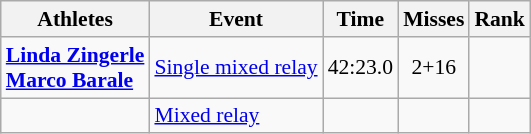<table class="wikitable" style="font-size:90%">
<tr>
<th>Athletes</th>
<th>Event</th>
<th>Time</th>
<th>Misses</th>
<th>Rank</th>
</tr>
<tr align=center>
<td align=left><strong><a href='#'>Linda Zingerle</a></strong><br><strong><a href='#'>Marco Barale</a></strong></td>
<td align=left><a href='#'>Single mixed relay</a></td>
<td>42:23.0</td>
<td>2+16</td>
<td><strong></strong></td>
</tr>
<tr align=center>
<td align=left></td>
<td align=left><a href='#'>Mixed relay</a></td>
<td></td>
<td></td>
<td></td>
</tr>
</table>
